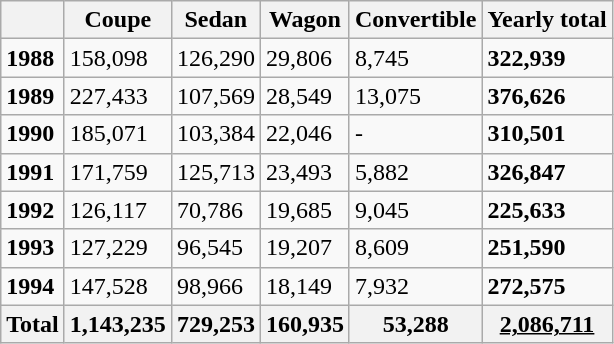<table class="wikitable">
<tr>
<th></th>
<th>Coupe</th>
<th>Sedan</th>
<th>Wagon</th>
<th>Convertible</th>
<th>Yearly total</th>
</tr>
<tr>
<td><strong>1988</strong></td>
<td>158,098</td>
<td>126,290</td>
<td>29,806</td>
<td>8,745</td>
<td><strong>322,939</strong></td>
</tr>
<tr>
<td><strong>1989</strong></td>
<td>227,433</td>
<td>107,569</td>
<td>28,549</td>
<td>13,075</td>
<td><strong>376,626</strong></td>
</tr>
<tr>
<td><strong>1990</strong></td>
<td>185,071</td>
<td>103,384</td>
<td>22,046</td>
<td>-</td>
<td><strong>310,501</strong></td>
</tr>
<tr>
<td><strong>1991</strong></td>
<td>171,759</td>
<td>125,713</td>
<td>23,493</td>
<td>5,882</td>
<td><strong>326,847</strong></td>
</tr>
<tr>
<td><strong>1992</strong></td>
<td>126,117</td>
<td>70,786</td>
<td>19,685</td>
<td>9,045</td>
<td><strong>225,633</strong></td>
</tr>
<tr>
<td><strong>1993</strong></td>
<td>127,229</td>
<td>96,545</td>
<td>19,207</td>
<td>8,609</td>
<td><strong>251,590</strong></td>
</tr>
<tr>
<td><strong>1994</strong></td>
<td>147,528</td>
<td>98,966</td>
<td>18,149</td>
<td>7,932</td>
<td><strong>272,575</strong></td>
</tr>
<tr>
<th>Total</th>
<th>1,143,235</th>
<th>729,253</th>
<th>160,935</th>
<th>53,288</th>
<th><u>2,086,711</u></th>
</tr>
</table>
